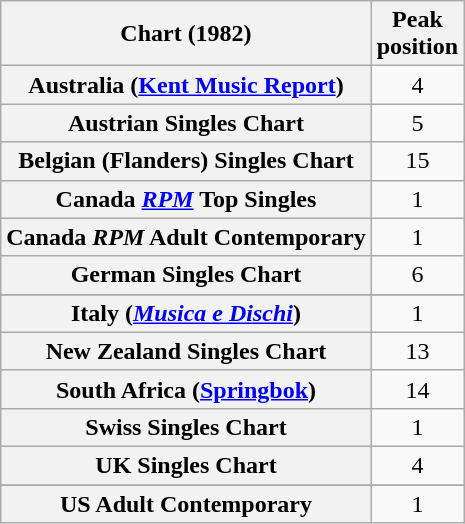<table class="wikitable sortable plainrowheaders" style="text-align:center">
<tr>
<th scope="col">Chart (1982)</th>
<th scope="col">Peak<br>position</th>
</tr>
<tr>
<th scope="row">Australia (<a href='#'>Kent Music Report</a>)</th>
<td>4</td>
</tr>
<tr>
<th scope="row">Austrian Singles Chart</th>
<td>5</td>
</tr>
<tr>
<th scope="row">Belgian (Flanders) Singles Chart</th>
<td>15</td>
</tr>
<tr>
<th scope="row">Canada <em><a href='#'>RPM</a></em> Top Singles</th>
<td>1</td>
</tr>
<tr>
<th scope="row">Canada <em>RPM</em> Adult Contemporary</th>
<td>1</td>
</tr>
<tr>
<th scope="row">German Singles Chart</th>
<td>6</td>
</tr>
<tr>
</tr>
<tr>
<th scope="row">Italy (<em><a href='#'>Musica e Dischi</a></em>)</th>
<td>1</td>
</tr>
<tr>
<th scope="row">New Zealand Singles Chart</th>
<td>13</td>
</tr>
<tr>
<th scope="row">South Africa (<a href='#'>Springbok</a>)</th>
<td align="center">14</td>
</tr>
<tr>
<th scope="row">Swiss Singles Chart</th>
<td>1</td>
</tr>
<tr>
<th scope="row">UK Singles Chart</th>
<td>4</td>
</tr>
<tr>
</tr>
<tr>
<th scope="row">US Adult Contemporary</th>
<td>1</td>
</tr>
</table>
